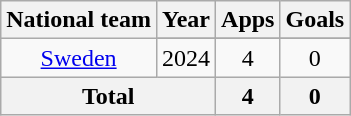<table class="wikitable" style="text-align:center">
<tr>
<th>National team</th>
<th>Year</th>
<th>Apps</th>
<th>Goals</th>
</tr>
<tr>
<td rowspan="2"><a href='#'>Sweden</a></td>
</tr>
<tr>
<td>2024</td>
<td>4</td>
<td>0</td>
</tr>
<tr>
<th colspan="2">Total</th>
<th>4</th>
<th>0</th>
</tr>
</table>
